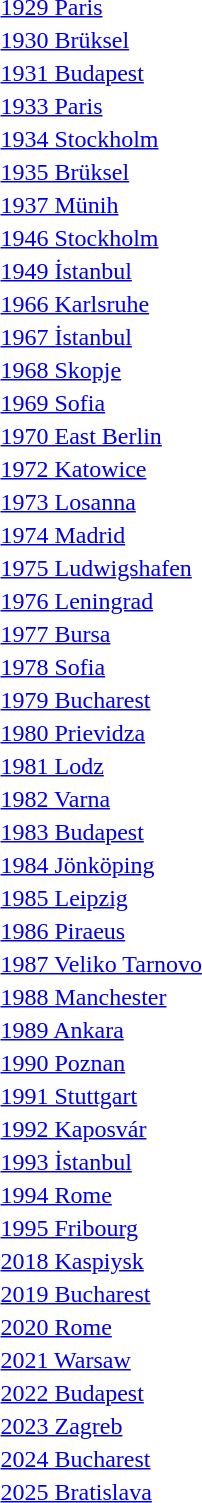<table>
<tr>
<td><a href='#'>1929 Paris</a></td>
<td></td>
<td></td>
<td></td>
</tr>
<tr>
<td><a href='#'>1930 Brüksel</a></td>
<td></td>
<td></td>
<td></td>
</tr>
<tr>
<td><a href='#'>1931 Budapest</a></td>
<td></td>
<td></td>
<td></td>
</tr>
<tr>
<td><a href='#'>1933 Paris</a></td>
<td></td>
<td></td>
<td></td>
</tr>
<tr>
<td><a href='#'>1934 Stockholm</a></td>
<td></td>
<td></td>
<td></td>
</tr>
<tr>
<td><a href='#'>1935 Brüksel</a></td>
<td></td>
<td></td>
<td></td>
</tr>
<tr>
<td><a href='#'>1937 Münih</a></td>
<td></td>
<td></td>
<td></td>
</tr>
<tr>
<td><a href='#'>1946 Stockholm</a></td>
<td></td>
<td></td>
<td></td>
</tr>
<tr>
<td><a href='#'>1949 İstanbul</a></td>
<td></td>
<td></td>
<td></td>
</tr>
<tr>
<td><a href='#'>1966 Karlsruhe</a></td>
<td></td>
<td></td>
<td></td>
</tr>
<tr>
<td><a href='#'>1967 İstanbul</a></td>
<td></td>
<td></td>
<td></td>
</tr>
<tr>
<td><a href='#'>1968 Skopje</a></td>
<td></td>
<td></td>
<td></td>
</tr>
<tr>
<td><a href='#'>1969 Sofia</a></td>
<td></td>
<td></td>
<td></td>
</tr>
<tr>
<td><a href='#'>1970 East Berlin</a></td>
<td></td>
<td></td>
<td></td>
</tr>
<tr>
<td><a href='#'>1972 Katowice</a></td>
<td></td>
<td></td>
<td></td>
</tr>
<tr>
<td><a href='#'>1973 Losanna</a></td>
<td></td>
<td></td>
<td></td>
</tr>
<tr>
<td><a href='#'>1974 Madrid</a></td>
<td></td>
<td></td>
<td></td>
</tr>
<tr>
<td><a href='#'>1975 Ludwigshafen</a></td>
<td></td>
<td></td>
<td></td>
</tr>
<tr>
<td><a href='#'>1976 Leningrad</a></td>
<td></td>
<td></td>
<td></td>
</tr>
<tr>
<td><a href='#'>1977 Bursa</a></td>
<td></td>
<td></td>
<td></td>
</tr>
<tr>
<td><a href='#'>1978 Sofia</a></td>
<td></td>
<td></td>
<td></td>
</tr>
<tr>
<td><a href='#'>1979 Bucharest</a></td>
<td></td>
<td></td>
<td></td>
</tr>
<tr>
<td><a href='#'>1980 Prievidza</a></td>
<td></td>
<td></td>
<td></td>
</tr>
<tr>
<td><a href='#'>1981 Lodz</a></td>
<td></td>
<td></td>
<td></td>
</tr>
<tr>
<td><a href='#'>1982 Varna</a></td>
<td></td>
<td></td>
<td></td>
</tr>
<tr>
<td><a href='#'>1983 Budapest</a></td>
<td></td>
<td></td>
<td></td>
</tr>
<tr>
<td><a href='#'>1984 Jönköping</a></td>
<td></td>
<td></td>
<td></td>
</tr>
<tr>
<td><a href='#'>1985 Leipzig</a></td>
<td></td>
<td></td>
<td></td>
</tr>
<tr>
<td><a href='#'>1986 Piraeus</a></td>
<td></td>
<td></td>
<td></td>
</tr>
<tr>
<td><a href='#'>1987 Veliko Tarnovo</a></td>
<td></td>
<td></td>
<td></td>
</tr>
<tr>
<td><a href='#'>1988 Manchester</a></td>
<td></td>
<td></td>
<td></td>
</tr>
<tr>
<td><a href='#'>1989 Ankara</a></td>
<td></td>
<td></td>
<td></td>
</tr>
<tr>
<td><a href='#'>1990 Poznan</a></td>
<td></td>
<td></td>
<td></td>
</tr>
<tr>
<td><a href='#'>1991 Stuttgart</a></td>
<td></td>
<td></td>
<td></td>
</tr>
<tr>
<td><a href='#'>1992 Kaposvár</a></td>
<td></td>
<td></td>
<td></td>
</tr>
<tr>
<td><a href='#'>1993 İstanbul</a></td>
<td></td>
<td></td>
<td></td>
</tr>
<tr>
<td><a href='#'>1994 Rome</a></td>
<td></td>
<td></td>
<td></td>
</tr>
<tr>
<td><a href='#'>1995 Fribourg</a></td>
<td></td>
<td></td>
<td></td>
</tr>
<tr>
<td rowspan=2><a href='#'>2018 Kaspiysk</a></td>
<td rowspan=2></td>
<td rowspan=2></td>
<td></td>
</tr>
<tr>
<td></td>
</tr>
<tr>
<td rowspan=2><a href='#'>2019 Bucharest</a></td>
<td rowspan=2></td>
<td rowspan=2></td>
<td></td>
</tr>
<tr>
<td></td>
</tr>
<tr>
<td rowspan=2><a href='#'>2020 Rome</a></td>
<td rowspan=2></td>
<td rowspan=2></td>
<td></td>
</tr>
<tr>
<td></td>
</tr>
<tr>
<td rowspan=2><a href='#'>2021 Warsaw</a></td>
<td rowspan=2></td>
<td rowspan=2></td>
<td></td>
</tr>
<tr>
<td></td>
</tr>
<tr>
<td rowspan=2><a href='#'>2022 Budapest</a></td>
<td rowspan=2></td>
<td rowspan=2></td>
<td></td>
</tr>
<tr>
<td></td>
</tr>
<tr>
<td rowspan=2><a href='#'>2023 Zagreb</a></td>
<td rowspan=2></td>
<td rowspan=2></td>
<td></td>
</tr>
<tr>
<td></td>
</tr>
<tr>
<td rowspan=2><a href='#'>2024 Bucharest</a></td>
<td rowspan=2></td>
<td rowspan=2></td>
<td></td>
</tr>
<tr>
<td></td>
</tr>
<tr>
<td rowspan=2><a href='#'>2025 Bratislava</a></td>
<td rowspan=2></td>
<td rowspan=2></td>
<td></td>
</tr>
<tr>
<td></td>
</tr>
</table>
